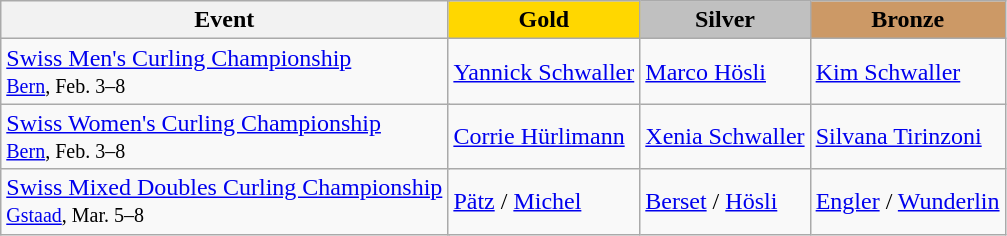<table class="wikitable">
<tr>
<th colspan="2">Event</th>
<th style="background:gold">Gold</th>
<th style="background:silver">Silver</th>
<th style="background:#cc9966">Bronze</th>
</tr>
<tr>
<td colspan="2"><a href='#'>Swiss Men's Curling Championship</a> <br> <small><a href='#'>Bern</a>, Feb. 3–8</small></td>
<td> <a href='#'>Yannick Schwaller</a></td>
<td> <a href='#'>Marco Hösli</a></td>
<td> <a href='#'>Kim Schwaller</a></td>
</tr>
<tr>
<td colspan="2"><a href='#'>Swiss Women's Curling Championship</a> <br> <small><a href='#'>Bern</a>, Feb. 3–8</small></td>
<td> <a href='#'>Corrie Hürlimann</a></td>
<td> <a href='#'>Xenia Schwaller</a></td>
<td> <a href='#'>Silvana Tirinzoni</a></td>
</tr>
<tr>
<td colspan="2"><a href='#'>Swiss Mixed Doubles Curling Championship</a> <br> <small><a href='#'>Gstaad</a>, Mar. 5–8</small></td>
<td> <a href='#'>Pätz</a> / <a href='#'>Michel</a></td>
<td> <a href='#'>Berset</a> /  <a href='#'>Hösli</a></td>
<td> <a href='#'>Engler</a> / <a href='#'>Wunderlin</a></td>
</tr>
</table>
